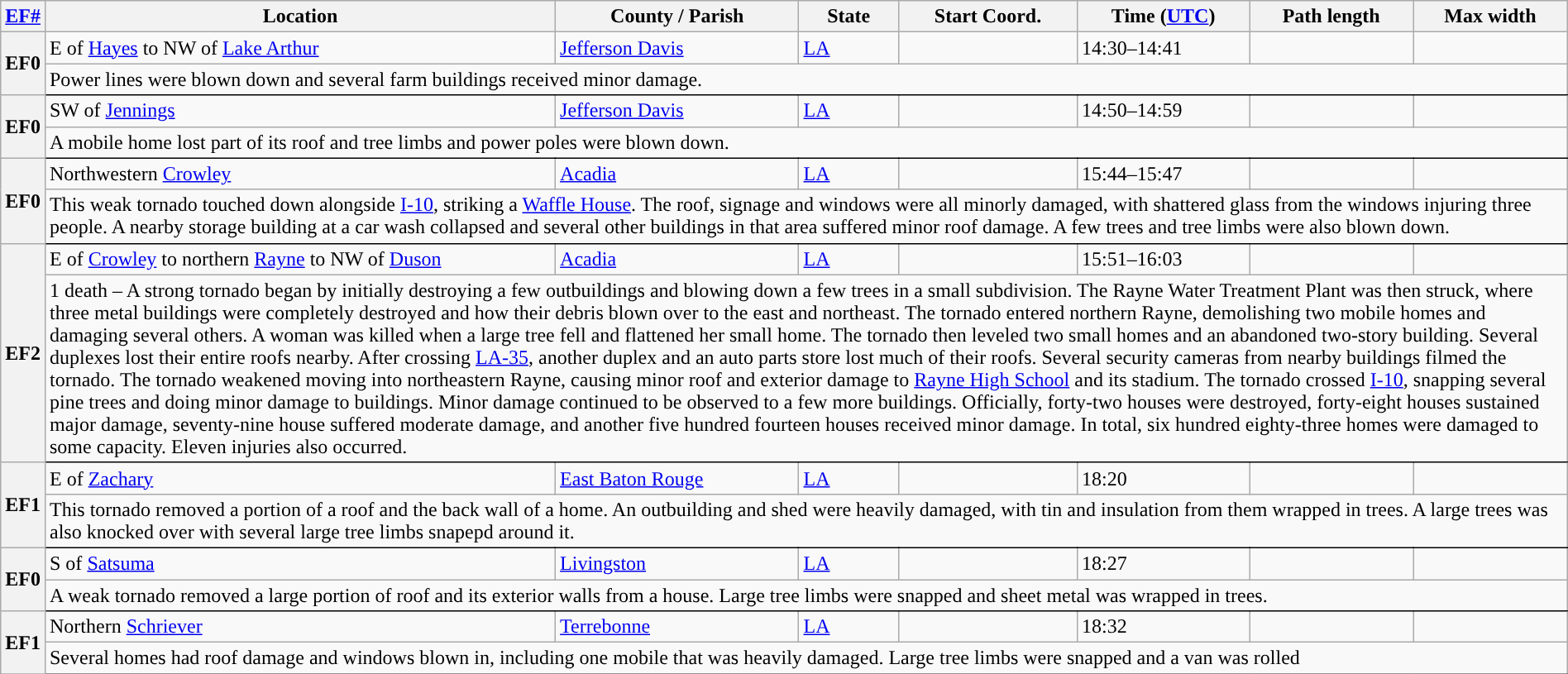<table class="wikitable sortable" style="width:100%;">
<tr>
<th scope="col" width="2%" align="center"><a href='#'>EF#</a></th>
<th scope="col" align="center" class="unsortable">Location</th>
<th scope="col" align="center" class="unsortable">County / Parish</th>
<th scope="col" align="center">State</th>
<th scope="col" align="center">Start Coord.</th>
<th scope="col" align="center">Time (<a href='#'>UTC</a>)</th>
<th scope="col" align="center">Path length</th>
<th scope="col" align="center">Max width</th>
</tr>
<tr>
<th scope="row" rowspan="2" style="background-color:#">EF0</th>
<td>E of <a href='#'>Hayes</a> to NW of <a href='#'>Lake Arthur</a></td>
<td><a href='#'>Jefferson Davis</a></td>
<td><a href='#'>LA</a></td>
<td></td>
<td>14:30–14:41</td>
<td></td>
<td></td>
</tr>
<tr class="expand-child">
<td colspan="8" style=" border-bottom: 1px solid black;">Power lines were blown down and several farm buildings received minor damage.</td>
</tr>
<tr>
<th scope="row" rowspan="2" style="background-color:#">EF0</th>
<td>SW of <a href='#'>Jennings</a></td>
<td><a href='#'>Jefferson Davis</a></td>
<td><a href='#'>LA</a></td>
<td></td>
<td>14:50–14:59</td>
<td></td>
<td></td>
</tr>
<tr class="expand-child">
<td colspan="8" style=" border-bottom: 1px solid black;">A mobile home lost part of its roof and tree limbs and power poles were blown down.</td>
</tr>
<tr>
<th scope="row" rowspan="2" style="background-color:#">EF0</th>
<td>Northwestern <a href='#'>Crowley</a></td>
<td><a href='#'>Acadia</a></td>
<td><a href='#'>LA</a></td>
<td></td>
<td>15:44–15:47</td>
<td></td>
<td></td>
</tr>
<tr class="expand-child">
<td colspan="8" style=" border-bottom: 1px solid black;">This weak tornado touched down alongside <a href='#'>I-10</a>, striking a <a href='#'>Waffle House</a>. The roof, signage and windows were all minorly damaged, with shattered glass from the windows injuring three people. A nearby storage building at a car wash collapsed and several other buildings in that area suffered minor roof damage. A few trees and tree limbs were also blown down.</td>
</tr>
<tr>
<th scope="row" rowspan="2" style="background-color:#">EF2</th>
<td>E of <a href='#'>Crowley</a> to northern <a href='#'>Rayne</a> to NW of <a href='#'>Duson</a></td>
<td><a href='#'>Acadia</a></td>
<td><a href='#'>LA</a></td>
<td></td>
<td>15:51–16:03</td>
<td></td>
<td></td>
</tr>
<tr class="expand-child">
<td colspan="8" style=" border-bottom: 1px solid black;">1 death – A strong tornado began by initially destroying a few outbuildings and blowing down a few trees in a small subdivision. The Rayne Water Treatment Plant was then struck, where three metal buildings were completely destroyed and how their debris blown over  to the east and northeast. The tornado entered northern Rayne, demolishing two mobile homes and damaging several others. A woman was killed when a large tree fell and flattened her small home. The tornado then leveled two small homes and an abandoned two-story building. Several duplexes lost their entire roofs nearby. After crossing <a href='#'>LA-35</a>, another duplex and an auto parts store lost much of their roofs. Several security cameras from nearby buildings filmed the tornado. The tornado weakened moving into northeastern Rayne, causing minor roof and exterior damage to <a href='#'>Rayne High School</a> and its stadium. The tornado crossed <a href='#'>I-10</a>, snapping several pine trees and doing minor damage to buildings. Minor damage continued to be observed to a few more buildings. Officially, forty-two houses were destroyed, forty-eight houses sustained major damage, seventy-nine house suffered moderate damage, and another five hundred fourteen houses received minor damage. In total, six hundred eighty-three homes were damaged to some capacity. Eleven injuries also occurred.</td>
</tr>
<tr>
<th scope="row" rowspan="2" style="background-color:#">EF1</th>
<td>E of <a href='#'>Zachary</a></td>
<td><a href='#'>East Baton Rouge</a></td>
<td><a href='#'>LA</a></td>
<td></td>
<td>18:20</td>
<td></td>
<td></td>
</tr>
<tr class="expand-child">
<td colspan="8" style=" border-bottom: 1px solid black;">This tornado removed a portion of a roof and the back wall of a home. An outbuilding and shed were heavily damaged, with tin and insulation from them wrapped in trees. A large trees was also knocked over with several large tree limbs snapepd around it.</td>
</tr>
<tr>
<th scope="row" rowspan="2" style="background-color:#">EF0</th>
<td>S of <a href='#'>Satsuma</a></td>
<td><a href='#'>Livingston</a></td>
<td><a href='#'>LA</a></td>
<td></td>
<td>18:27</td>
<td></td>
<td></td>
</tr>
<tr class="expand-child">
<td colspan="8" style=" border-bottom: 1px solid black;">A weak tornado removed a large portion of roof and its exterior walls from a house. Large tree limbs were snapped and sheet metal was wrapped in trees.</td>
</tr>
<tr>
<th scope="row" rowspan="2" style="background-color:#">EF1</th>
<td>Northern <a href='#'>Schriever</a></td>
<td><a href='#'>Terrebonne</a></td>
<td><a href='#'>LA</a></td>
<td></td>
<td>18:32</td>
<td></td>
<td></td>
</tr>
<tr class="expand-child">
<td colspan="8" style=" border-bottom: 1px solid black;">Several homes had roof damage and windows blown in, including one mobile that was heavily damaged. Large tree limbs were snapped and a van was rolled </td>
</tr>
<tr>
</tr>
</table>
